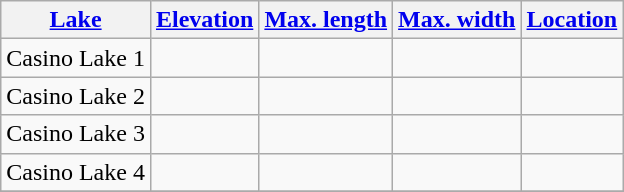<table class="wikitable sortable">
<tr>
<th><a href='#'>Lake</a></th>
<th><a href='#'>Elevation</a></th>
<th><a href='#'>Max. length</a></th>
<th><a href='#'>Max. width</a></th>
<th><a href='#'>Location</a></th>
</tr>
<tr>
<td>Casino Lake 1</td>
<td></td>
<td></td>
<td></td>
<td></td>
</tr>
<tr>
<td>Casino Lake 2</td>
<td></td>
<td></td>
<td></td>
<td></td>
</tr>
<tr>
<td>Casino Lake 3</td>
<td></td>
<td></td>
<td></td>
<td></td>
</tr>
<tr>
<td>Casino Lake 4</td>
<td></td>
<td></td>
<td></td>
<td></td>
</tr>
<tr>
</tr>
</table>
